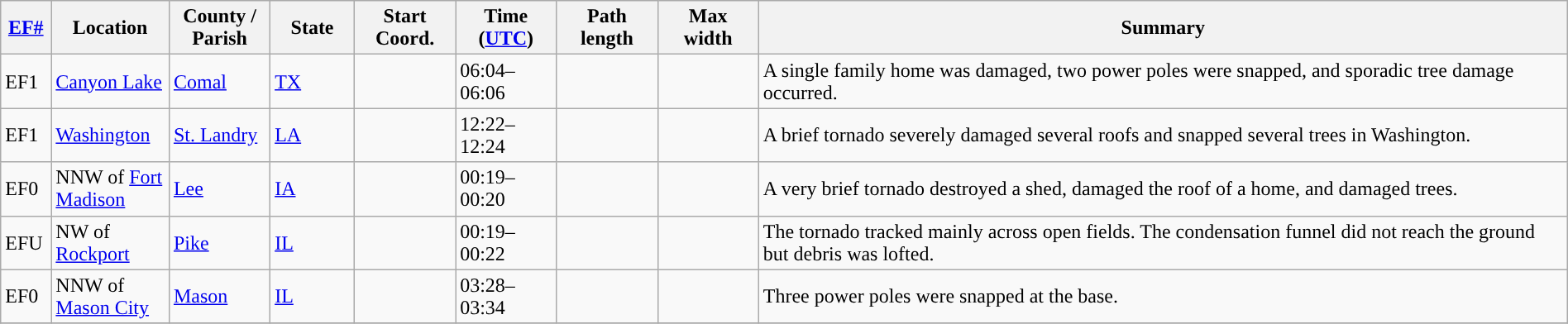<table class="wikitable sortable" style="width:100%;">
<tr>
<th scope="col"  style="width:3%; text-align:center;"><a href='#'>EF#</a></th>
<th scope="col"  style="width:7%; text-align:center;" class="unsortable">Location</th>
<th scope="col"  style="width:6%; text-align:center;" class="unsortable">County / Parish</th>
<th scope="col"  style="width:5%; text-align:center;">State</th>
<th scope="col"  style="width:6%; text-align:center;">Start Coord.</th>
<th scope="col"  style="width:6%; text-align:center;">Time (<a href='#'>UTC</a>)</th>
<th scope="col"  style="width:6%; text-align:center;">Path length</th>
<th scope="col"  style="width:6%; text-align:center;">Max width</th>
<th scope="col" class="unsortable" style="width:48%; text-align:center;">Summary</th>
</tr>
<tr>
<td>EF1</td>
<td><a href='#'>Canyon Lake</a></td>
<td><a href='#'>Comal</a></td>
<td><a href='#'>TX</a></td>
<td></td>
<td>06:04–06:06</td>
<td></td>
<td></td>
<td>A single family home was damaged, two power poles were snapped, and sporadic tree damage occurred.</td>
</tr>
<tr>
<td>EF1</td>
<td><a href='#'>Washington</a></td>
<td><a href='#'>St. Landry</a></td>
<td><a href='#'>LA</a></td>
<td></td>
<td>12:22–12:24</td>
<td></td>
<td></td>
<td>A brief tornado severely damaged several roofs and snapped several trees in Washington.</td>
</tr>
<tr>
<td>EF0</td>
<td>NNW of <a href='#'>Fort Madison</a></td>
<td><a href='#'>Lee</a></td>
<td><a href='#'>IA</a></td>
<td></td>
<td>00:19–00:20</td>
<td></td>
<td></td>
<td>A very brief tornado destroyed a shed, damaged the roof of a home, and damaged trees.</td>
</tr>
<tr>
<td>EFU</td>
<td>NW of <a href='#'>Rockport</a></td>
<td><a href='#'>Pike</a></td>
<td><a href='#'>IL</a></td>
<td></td>
<td>00:19–00:22</td>
<td></td>
<td></td>
<td>The tornado tracked mainly across open fields. The condensation funnel did not reach the ground but debris was lofted.</td>
</tr>
<tr>
<td>EF0</td>
<td>NNW of <a href='#'>Mason City</a></td>
<td><a href='#'>Mason</a></td>
<td><a href='#'>IL</a></td>
<td></td>
<td>03:28–03:34</td>
<td></td>
<td></td>
<td>Three power poles were snapped at the base.</td>
</tr>
<tr>
</tr>
</table>
